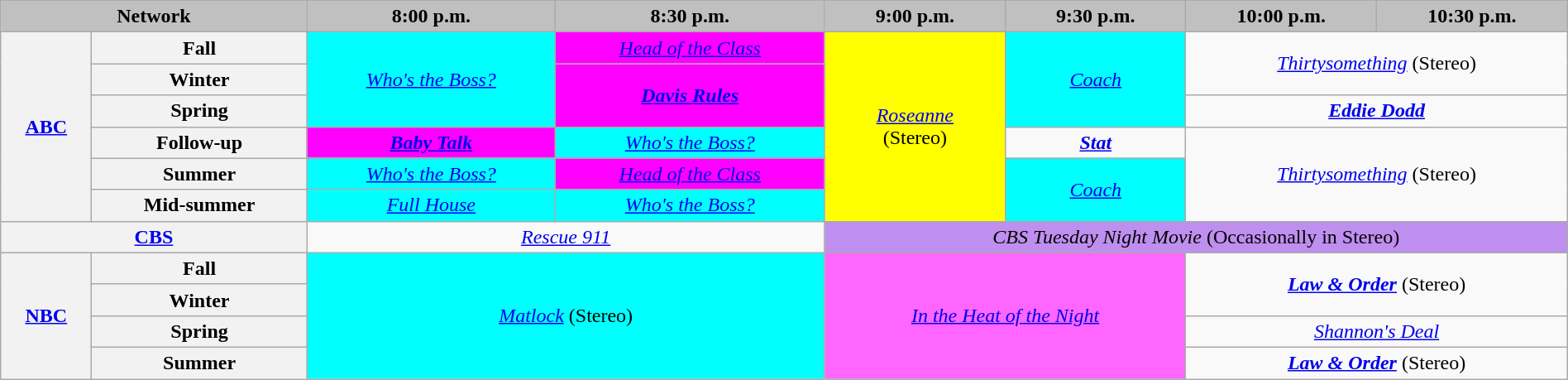<table class="wikitable" style="width:100%;margin-right:0;text-align:center">
<tr>
<th colspan="2" style="background-color:#C0C0C0;text-align:center">Network</th>
<th style="background-color:#C0C0C0;text-align:center">8:00 p.m.</th>
<th style="background-color:#C0C0C0;text-align:center">8:30 p.m.</th>
<th style="background-color:#C0C0C0;text-align:center">9:00 p.m.</th>
<th style="background-color:#C0C0C0;text-align:center">9:30 p.m.</th>
<th style="background-color:#C0C0C0;text-align:center">10:00 p.m.</th>
<th style="background-color:#C0C0C0;text-align:center">10:30 p.m.</th>
</tr>
<tr>
<th rowspan="6"><a href='#'>ABC</a></th>
<th>Fall</th>
<td style="background:#00FFFF;" rowspan="3"><em><a href='#'>Who's the Boss?</a></em> </td>
<td style="background:#FF00FF;"><em><a href='#'>Head of the Class</a></em> </td>
<td style="background:#FFFF00;" rowspan="6"><em><a href='#'>Roseanne</a></em><br>(Stereo) </td>
<td style="background:#00FFFF;" rowspan="3"><em><a href='#'>Coach</a></em> </td>
<td colspan="2" rowspan="2"><em><a href='#'>Thirtysomething</a></em> (Stereo)</td>
</tr>
<tr>
<th>Winter</th>
<td style="background:#FF00FF;" rowspan="2"><strong><em><a href='#'>Davis Rules</a></em></strong> </td>
</tr>
<tr>
<th>Spring</th>
<td colspan="2"><strong><em><a href='#'>Eddie Dodd</a></em></strong></td>
</tr>
<tr>
<th>Follow-up</th>
<td style="background:#FF00FF;"><strong><em><a href='#'>Baby Talk</a></em></strong> </td>
<td style="background:#00FFFF;"><em><a href='#'>Who's the Boss?</a></em> </td>
<td><strong><em><a href='#'>Stat</a></em></strong></td>
<td rowspan="3" colspan="2"><em><a href='#'>Thirtysomething</a></em> (Stereo)</td>
</tr>
<tr>
<th>Summer</th>
<td style="background:#00FFFF;"><em><a href='#'>Who's the Boss?</a></em> </td>
<td style="background:#FF00FF;"><em><a href='#'>Head of the Class</a></em> </td>
<td style="background:#00FFFF;" rowspan="2"><em><a href='#'>Coach</a></em> </td>
</tr>
<tr>
<th>Mid-summer</th>
<td style="background:#00FFFF;"><em><a href='#'>Full House</a></em> </td>
<td style="background:#00FFFF;"><em><a href='#'>Who's the Boss?</a></em> </td>
</tr>
<tr>
<th colspan="2"><a href='#'>CBS</a></th>
<td colspan="2"><em><a href='#'>Rescue 911</a></em></td>
<td colspan="4" style="background:#bf8fef;"><em>CBS Tuesday Night Movie</em> (Occasionally in Stereo)</td>
</tr>
<tr>
<th rowspan="4"><a href='#'>NBC</a></th>
<th>Fall</th>
<td style="background:#00FFFF;" colspan="2" rowspan="4"><em><a href='#'>Matlock</a></em> (Stereo) </td>
<td style="background:#FF66FF;" colspan="2" rowspan="4"><em><a href='#'>In the Heat of the Night</a></em> </td>
<td colspan="2" rowspan="2"><strong><em><a href='#'>Law & Order</a></em></strong> (Stereo)</td>
</tr>
<tr>
<th>Winter</th>
</tr>
<tr>
<th>Spring</th>
<td colspan="2"><em><a href='#'>Shannon's Deal</a></em></td>
</tr>
<tr>
<th>Summer</th>
<td colspan="2"><strong><em><a href='#'>Law & Order</a></em></strong> (Stereo)</td>
</tr>
</table>
